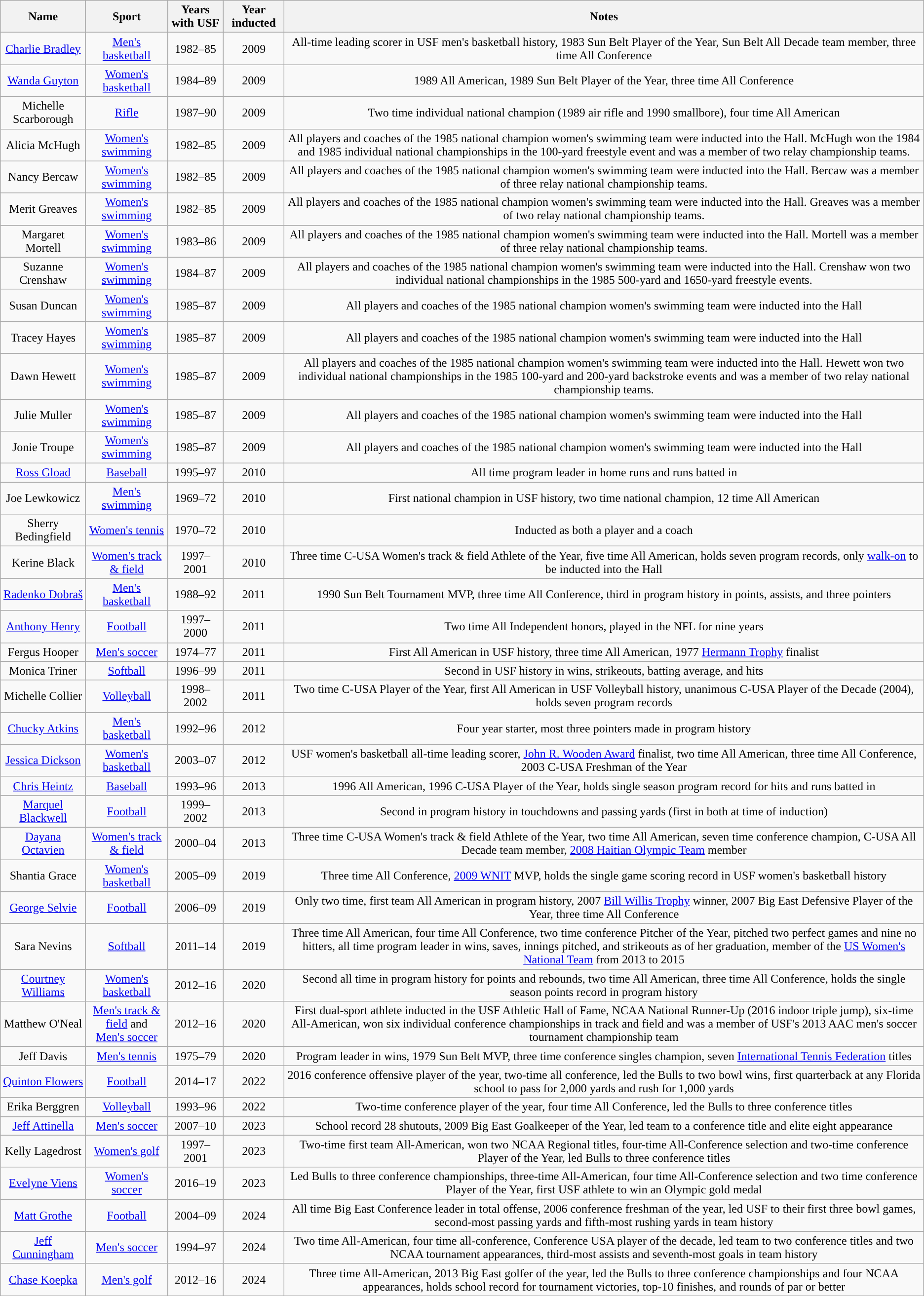<table class="wikitable sortable" style="text-align:center;">
<tr>
<th style="text-align:center;">Name</th>
<th style="text-align:center;">Sport</th>
<th style="text-align:center;">Years with USF</th>
<th style="text-align:center;">Year inducted</th>
<th style="text-align:center;">Notes</th>
</tr>
<tr>
<td><a href='#'>Charlie Bradley</a></td>
<td><a href='#'>Men's basketball</a></td>
<td>1982–85</td>
<td>2009</td>
<td>All-time leading scorer in USF men's basketball history, 1983 Sun Belt Player of the Year, Sun Belt All Decade team member, three time All Conference</td>
</tr>
<tr>
<td><a href='#'>Wanda Guyton</a></td>
<td><a href='#'>Women's basketball</a></td>
<td>1984–89</td>
<td>2009</td>
<td>1989 All American, 1989 Sun Belt Player of the Year, three time All Conference</td>
</tr>
<tr>
<td>Michelle Scarborough</td>
<td><a href='#'>Rifle</a></td>
<td>1987–90</td>
<td>2009</td>
<td>Two time individual national champion (1989 air rifle and 1990 smallbore), four time All American</td>
</tr>
<tr>
<td>Alicia McHugh</td>
<td><a href='#'>Women's swimming</a></td>
<td>1982–85</td>
<td>2009</td>
<td>All players and coaches of the 1985 national champion women's swimming team were inducted into the Hall. McHugh won the 1984 and 1985 individual national championships in the 100-yard freestyle event and was a member of two relay championship teams.</td>
</tr>
<tr>
<td>Nancy Bercaw</td>
<td><a href='#'>Women's swimming</a></td>
<td>1982–85</td>
<td>2009</td>
<td>All players and coaches of the 1985 national champion women's swimming team were inducted into the Hall. Bercaw was a member of three relay national championship teams.</td>
</tr>
<tr>
<td>Merit Greaves</td>
<td><a href='#'>Women's swimming</a></td>
<td>1982–85</td>
<td>2009</td>
<td>All players and coaches of the 1985 national champion women's swimming team were inducted into the Hall. Greaves was a member of two relay national championship teams.</td>
</tr>
<tr>
<td>Margaret Mortell</td>
<td><a href='#'>Women's swimming</a></td>
<td>1983–86</td>
<td>2009</td>
<td>All players and coaches of the 1985 national champion women's swimming team were inducted into the Hall. Mortell was a member of three relay national championship teams.</td>
</tr>
<tr>
<td>Suzanne Crenshaw</td>
<td><a href='#'>Women's swimming</a></td>
<td>1984–87</td>
<td>2009</td>
<td>All players and coaches of the 1985 national champion women's swimming team were inducted into the Hall. Crenshaw won two individual national championships in the 1985 500-yard and 1650-yard freestyle events.</td>
</tr>
<tr>
<td>Susan Duncan</td>
<td><a href='#'>Women's swimming</a></td>
<td>1985–87</td>
<td>2009</td>
<td>All players and coaches of the 1985 national champion women's swimming team were inducted into the Hall</td>
</tr>
<tr>
<td>Tracey Hayes</td>
<td><a href='#'>Women's swimming</a></td>
<td>1985–87</td>
<td>2009</td>
<td>All players and coaches of the 1985 national champion women's swimming team were inducted into the Hall</td>
</tr>
<tr>
<td>Dawn Hewett</td>
<td><a href='#'>Women's swimming</a></td>
<td>1985–87</td>
<td>2009</td>
<td>All players and coaches of the 1985 national champion women's swimming team were inducted into the Hall. Hewett won two individual national championships in the 1985 100-yard and 200-yard backstroke events and was a member of two relay national championship teams.</td>
</tr>
<tr>
<td>Julie Muller</td>
<td><a href='#'>Women's swimming</a></td>
<td>1985–87</td>
<td>2009</td>
<td>All players and coaches of the 1985 national champion women's swimming team were inducted into the Hall</td>
</tr>
<tr>
<td>Jonie Troupe</td>
<td><a href='#'>Women's swimming</a></td>
<td>1985–87</td>
<td>2009</td>
<td>All players and coaches of the 1985 national champion women's swimming team were inducted into the Hall</td>
</tr>
<tr>
<td><a href='#'>Ross Gload</a></td>
<td><a href='#'>Baseball</a></td>
<td>1995–97</td>
<td>2010</td>
<td>All time program leader in home runs and runs batted in</td>
</tr>
<tr>
<td>Joe Lewkowicz</td>
<td><a href='#'>Men's swimming</a></td>
<td>1969–72</td>
<td>2010</td>
<td>First national champion in USF history, two time national champion, 12 time All American</td>
</tr>
<tr>
<td>Sherry Bedingfield</td>
<td><a href='#'>Women's tennis</a></td>
<td>1970–72</td>
<td>2010</td>
<td>Inducted as both a player and a coach</td>
</tr>
<tr>
<td>Kerine Black</td>
<td><a href='#'>Women's track & field</a></td>
<td>1997–2001</td>
<td>2010</td>
<td>Three time C-USA Women's track & field Athlete of the Year, five time All American, holds seven program records, only <a href='#'>walk-on</a> to be inducted into the Hall</td>
</tr>
<tr>
<td><a href='#'>Radenko Dobraš</a></td>
<td><a href='#'>Men's basketball</a></td>
<td>1988–92</td>
<td>2011</td>
<td>1990 Sun Belt Tournament MVP, three time All Conference, third in program history in points, assists, and three pointers</td>
</tr>
<tr>
<td><a href='#'>Anthony Henry</a></td>
<td><a href='#'>Football</a></td>
<td>1997–2000</td>
<td>2011</td>
<td>Two time All Independent honors, played in the NFL for nine years</td>
</tr>
<tr>
<td>Fergus Hooper</td>
<td><a href='#'>Men's soccer</a></td>
<td>1974–77</td>
<td>2011</td>
<td>First All American in USF history, three time All American, 1977 <a href='#'>Hermann Trophy</a> finalist</td>
</tr>
<tr>
<td>Monica Triner</td>
<td><a href='#'>Softball</a></td>
<td>1996–99</td>
<td>2011</td>
<td>Second in USF history in wins, strikeouts, batting average, and hits</td>
</tr>
<tr>
<td>Michelle Collier</td>
<td><a href='#'>Volleyball</a></td>
<td>1998–2002</td>
<td>2011</td>
<td>Two time C-USA Player of the Year, first All American in USF Volleyball history, unanimous C-USA Player of the Decade (2004), holds seven program records</td>
</tr>
<tr>
<td><a href='#'>Chucky Atkins</a></td>
<td><a href='#'>Men's basketball</a></td>
<td>1992–96</td>
<td>2012</td>
<td>Four year starter, most three pointers made in program history</td>
</tr>
<tr>
<td><a href='#'>Jessica Dickson</a></td>
<td><a href='#'>Women's basketball</a></td>
<td>2003–07</td>
<td>2012</td>
<td>USF women's basketball all-time leading scorer, <a href='#'>John R. Wooden Award</a> finalist, two time All American, three time All Conference, 2003 C-USA Freshman of the Year</td>
</tr>
<tr>
<td><a href='#'>Chris Heintz</a></td>
<td><a href='#'>Baseball</a></td>
<td>1993–96</td>
<td>2013</td>
<td>1996 All American, 1996 C-USA Player of the Year, holds single season program record for hits and runs batted in</td>
</tr>
<tr>
<td><a href='#'>Marquel Blackwell</a></td>
<td><a href='#'>Football</a></td>
<td>1999–2002</td>
<td>2013</td>
<td>Second in program history in touchdowns and passing yards (first in both at time of induction)</td>
</tr>
<tr>
<td><a href='#'>Dayana Octavien</a></td>
<td><a href='#'>Women's track & field</a></td>
<td>2000–04</td>
<td>2013</td>
<td>Three time C-USA Women's track & field Athlete of the Year, two time All American, seven time conference champion, C-USA All Decade team member, <a href='#'>2008 Haitian Olympic Team</a> member</td>
</tr>
<tr>
<td>Shantia Grace</td>
<td><a href='#'>Women's basketball</a></td>
<td>2005–09</td>
<td>2019</td>
<td>Three time All Conference, <a href='#'>2009 WNIT</a> MVP, holds the single game scoring record in USF women's basketball history</td>
</tr>
<tr>
<td><a href='#'>George Selvie</a></td>
<td><a href='#'>Football</a></td>
<td>2006–09</td>
<td>2019</td>
<td>Only two time, first team All American in program history, 2007 <a href='#'>Bill Willis Trophy</a> winner, 2007 Big East Defensive Player of the Year, three time All Conference</td>
</tr>
<tr>
<td>Sara Nevins</td>
<td><a href='#'>Softball</a></td>
<td>2011–14</td>
<td>2019</td>
<td>Three time All American, four time All Conference, two time conference Pitcher of the Year, pitched two perfect games and nine no hitters, all time program leader in wins, saves, innings pitched, and strikeouts as of her graduation, member of the <a href='#'>US Women's National Team</a> from 2013 to 2015</td>
</tr>
<tr>
<td><a href='#'>Courtney Williams</a></td>
<td><a href='#'>Women's basketball</a></td>
<td>2012–16</td>
<td>2020</td>
<td>Second all time in program history for points and rebounds, two time All American, three time All Conference, holds the single season points record in program history</td>
</tr>
<tr>
<td>Matthew O'Neal</td>
<td><a href='#'>Men's track & field</a> and<br><a href='#'>Men's soccer</a></td>
<td>2012–16</td>
<td>2020</td>
<td>First dual-sport athlete inducted in the USF Athletic Hall of Fame, NCAA National Runner-Up (2016 indoor triple jump), six-time All-American, won six individual conference championships in track and field and was a member of USF's 2013 AAC men's soccer tournament championship team</td>
</tr>
<tr>
<td>Jeff Davis</td>
<td><a href='#'>Men's tennis</a></td>
<td>1975–79</td>
<td>2020</td>
<td>Program leader in wins, 1979 Sun Belt MVP, three time conference singles champion, seven <a href='#'>International Tennis Federation</a> titles</td>
</tr>
<tr>
<td><a href='#'>Quinton Flowers</a></td>
<td><a href='#'>Football</a></td>
<td>2014–17</td>
<td>2022</td>
<td>2016 conference offensive player of the year, two-time all conference, led the Bulls to two bowl wins, first quarterback at any Florida school to pass for 2,000 yards and rush for 1,000 yards</td>
</tr>
<tr>
<td>Erika Berggren</td>
<td><a href='#'>Volleyball</a></td>
<td>1993–96</td>
<td>2022</td>
<td>Two-time conference player of the year, four time All Conference, led the Bulls to three conference titles</td>
</tr>
<tr>
<td><a href='#'>Jeff Attinella</a></td>
<td><a href='#'>Men's soccer</a></td>
<td>2007–10</td>
<td>2023</td>
<td>School record 28 shutouts, 2009 Big East Goalkeeper of the Year, led team to a conference title and elite eight appearance</td>
</tr>
<tr>
<td>Kelly Lagedrost</td>
<td><a href='#'>Women's golf</a></td>
<td>1997–2001</td>
<td>2023</td>
<td>Two-time first team All-American, won two NCAA Regional titles, four-time All-Conference selection and two-time conference Player of the Year, led Bulls to three conference titles</td>
</tr>
<tr>
<td><a href='#'>Evelyne Viens</a></td>
<td><a href='#'>Women's soccer</a></td>
<td>2016–19</td>
<td>2023</td>
<td>Led Bulls to three conference championships, three-time All-American, four time All-Conference selection and two time conference Player of the Year, first USF athlete to win an Olympic gold medal</td>
</tr>
<tr>
<td><a href='#'>Matt Grothe</a></td>
<td><a href='#'>Football</a></td>
<td>2004–09</td>
<td>2024</td>
<td>All time Big East Conference leader in total offense, 2006 conference freshman of the year, led USF to their first three bowl games, second-most passing yards and fifth-most rushing yards in team history</td>
</tr>
<tr>
<td><a href='#'>Jeff Cunningham</a></td>
<td><a href='#'>Men's soccer</a></td>
<td>1994–97</td>
<td>2024</td>
<td>Two time All-American, four time all-conference, Conference USA player of the decade, led team to two conference titles and two NCAA tournament appearances, third-most assists and seventh-most goals in team history</td>
</tr>
<tr>
<td><a href='#'>Chase Koepka</a></td>
<td><a href='#'>Men's golf</a></td>
<td>2012–16</td>
<td>2024</td>
<td>Three time All-American, 2013 Big East golfer of the year, led the Bulls to three conference championships and four NCAA appearances, holds school record for tournament victories, top-10 finishes, and rounds of par or better</td>
</tr>
</table>
